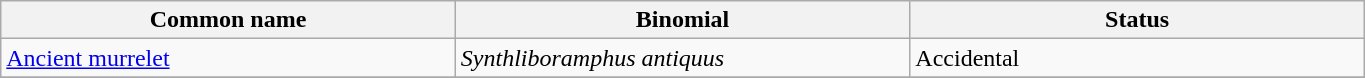<table width=72% class="wikitable">
<tr>
<th width=24%>Common name</th>
<th width=24%>Binomial</th>
<th width=24%>Status</th>
</tr>
<tr>
<td><a href='#'>Ancient murrelet</a></td>
<td><em>Synthliboramphus antiquus</em></td>
<td>Accidental</td>
</tr>
<tr>
</tr>
</table>
